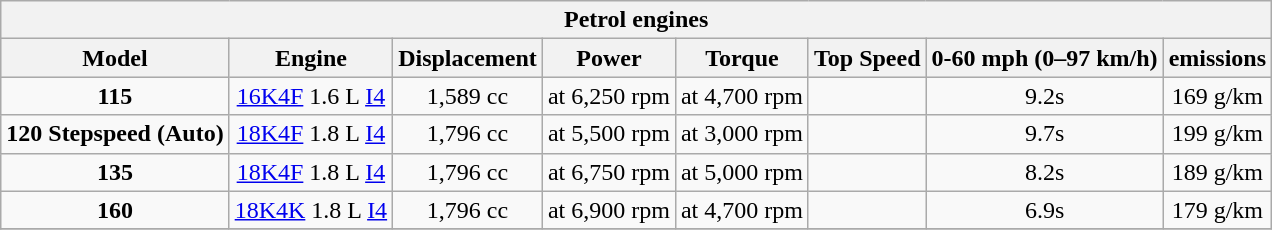<table class="wikitable" style="text-align:center; font-size:100%;">
<tr>
<th colspan=8>Petrol engines</th>
</tr>
<tr style="background:#dcdcdc; text-align:center; vertical-align:middle;">
<th>Model</th>
<th>Engine</th>
<th>Displacement</th>
<th>Power</th>
<th>Torque</th>
<th>Top Speed</th>
<th>0-60 mph (0–97 km/h)</th>
<th> emissions</th>
</tr>
<tr>
<td><strong>115</strong></td>
<td><a href='#'>16K4F</a> 1.6 L <a href='#'>I4</a></td>
<td>1,589 cc</td>
<td> at 6,250 rpm</td>
<td> at 4,700 rpm</td>
<td></td>
<td>9.2s</td>
<td>169 g/km</td>
</tr>
<tr>
<td><strong>120 Stepspeed (Auto)</strong></td>
<td><a href='#'>18K4F</a> 1.8 L <a href='#'>I4</a></td>
<td>1,796 cc</td>
<td> at 5,500 rpm</td>
<td> at 3,000 rpm</td>
<td></td>
<td>9.7s</td>
<td>199 g/km</td>
</tr>
<tr>
<td><strong>135</strong></td>
<td><a href='#'>18K4F</a> 1.8 L <a href='#'>I4</a></td>
<td>1,796 cc</td>
<td> at 6,750 rpm</td>
<td> at 5,000 rpm</td>
<td></td>
<td>8.2s</td>
<td>189 g/km</td>
</tr>
<tr>
<td><strong>160</strong></td>
<td><a href='#'>18K4K</a> 1.8 L <a href='#'>I4</a></td>
<td>1,796 cc</td>
<td> at 6,900 rpm</td>
<td> at 4,700 rpm</td>
<td></td>
<td>6.9s</td>
<td>179 g/km</td>
</tr>
<tr>
</tr>
</table>
